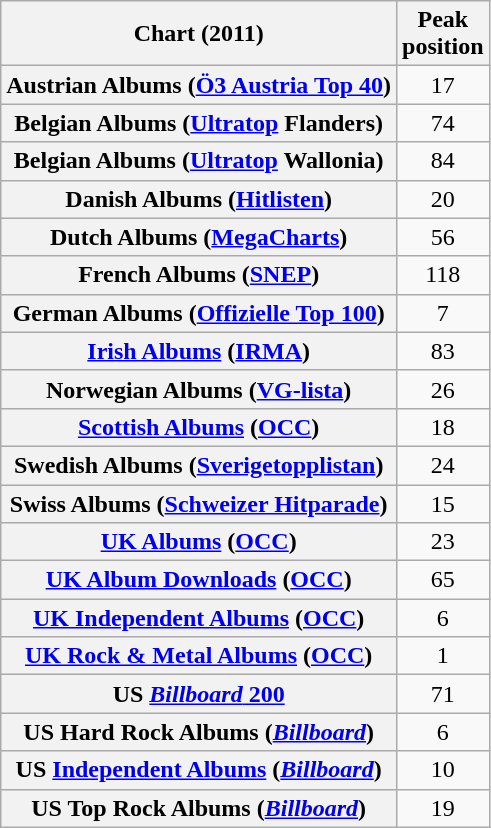<table class="wikitable sortable plainrowheaders" style="text-align:center">
<tr>
<th scope="col">Chart (2011)</th>
<th scope="col">Peak<br>position</th>
</tr>
<tr>
<th scope="row">Austrian Albums (<a href='#'>Ö3 Austria Top 40</a>)</th>
<td>17</td>
</tr>
<tr>
<th scope="row">Belgian Albums (<a href='#'>Ultratop</a> Flanders)</th>
<td>74</td>
</tr>
<tr>
<th scope="row">Belgian Albums (<a href='#'>Ultratop</a> Wallonia)</th>
<td>84</td>
</tr>
<tr>
<th scope="row">Danish Albums (<a href='#'>Hitlisten</a>)</th>
<td>20</td>
</tr>
<tr>
<th scope="row">Dutch Albums (<a href='#'>MegaCharts</a>)</th>
<td>56</td>
</tr>
<tr>
<th scope="row">French Albums (<a href='#'>SNEP</a>)</th>
<td>118</td>
</tr>
<tr>
<th scope="row">German Albums (<a href='#'>Offizielle Top 100</a>)</th>
<td>7</td>
</tr>
<tr>
<th scope="row"><a href='#'>Irish Albums</a> (<a href='#'>IRMA</a>)</th>
<td>83</td>
</tr>
<tr>
<th scope="row">Norwegian Albums (<a href='#'>VG-lista</a>)</th>
<td>26</td>
</tr>
<tr>
<th scope="row"><a href='#'>Scottish Albums</a> (<a href='#'>OCC</a>)</th>
<td>18</td>
</tr>
<tr>
<th scope="row">Swedish Albums (<a href='#'>Sverigetopplistan</a>)</th>
<td>24</td>
</tr>
<tr>
<th scope="row">Swiss Albums (<a href='#'>Schweizer Hitparade</a>)</th>
<td>15</td>
</tr>
<tr>
<th scope="row"><a href='#'>UK Albums</a> (<a href='#'>OCC</a>)</th>
<td>23</td>
</tr>
<tr>
<th scope="row"><a href='#'>UK Album Downloads</a> (<a href='#'>OCC</a>)</th>
<td>65</td>
</tr>
<tr>
<th scope="row"><a href='#'>UK Independent Albums</a> (<a href='#'>OCC</a>)</th>
<td>6</td>
</tr>
<tr>
<th scope="row"><a href='#'>UK Rock & Metal Albums</a> (<a href='#'>OCC</a>)</th>
<td>1</td>
</tr>
<tr>
<th scope="row">US <a href='#'><em>Billboard</em> 200</a></th>
<td>71</td>
</tr>
<tr>
<th scope="row">US Hard Rock Albums (<em><a href='#'>Billboard</a></em>)</th>
<td>6</td>
</tr>
<tr>
<th scope="row">US <a href='#'>Independent Albums</a> (<em><a href='#'>Billboard</a></em>)</th>
<td>10</td>
</tr>
<tr>
<th scope="row">US Top Rock Albums (<em><a href='#'>Billboard</a></em>)</th>
<td>19</td>
</tr>
</table>
